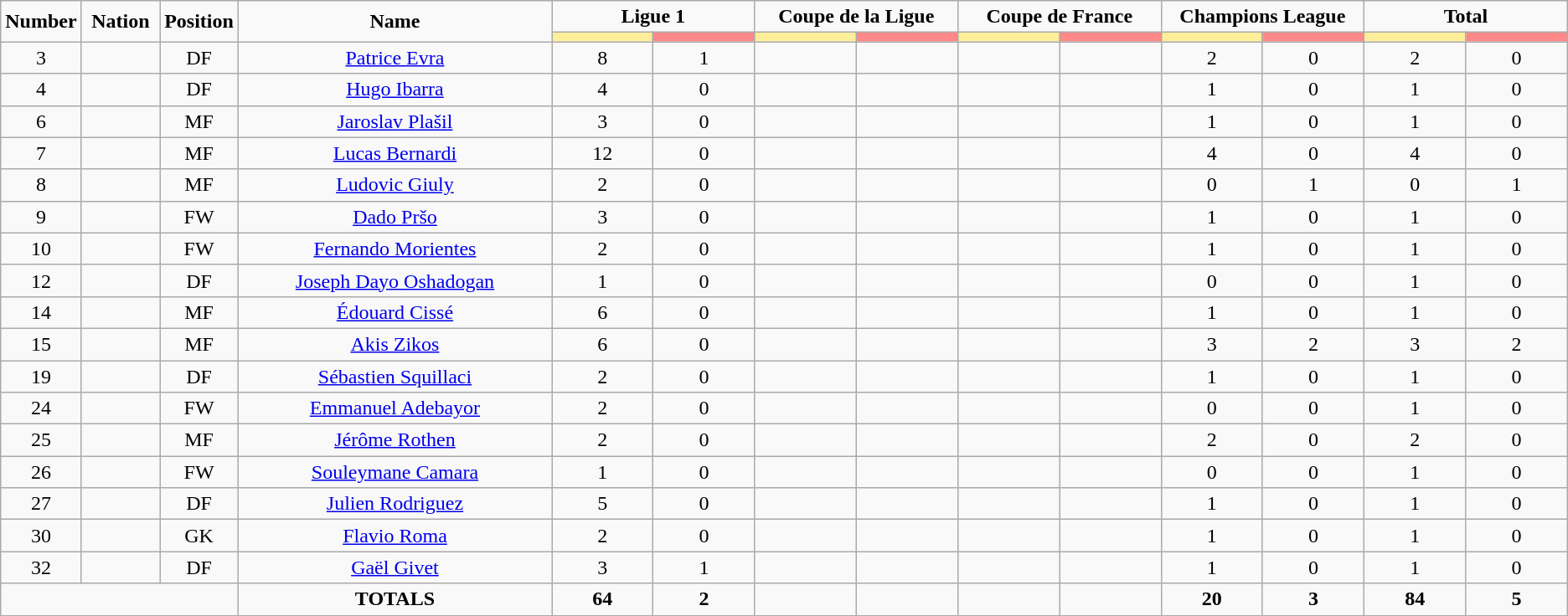<table class="wikitable" style="text-align:center;">
<tr>
<td rowspan="2"  style="width:5%; text-align:center;"><strong>Number</strong></td>
<td rowspan="2"  style="width:5%; text-align:center;"><strong>Nation</strong></td>
<td rowspan="2"  style="width:5%; text-align:center;"><strong>Position</strong></td>
<td rowspan="2"  style="width:20%; text-align:center;"><strong>Name</strong></td>
<td colspan="2" style="text-align:center;"><strong>Ligue 1</strong></td>
<td colspan="2" style="text-align:center;"><strong>Coupe de la Ligue</strong></td>
<td colspan="2" style="text-align:center;"><strong>Coupe de France</strong></td>
<td colspan="2" style="text-align:center;"><strong>Champions League</strong></td>
<td colspan="2" style="text-align:center;"><strong>Total</strong></td>
</tr>
<tr>
<th style="width:60px; background:#fe9;"></th>
<th style="width:60px; background:#ff8888;"></th>
<th style="width:60px; background:#fe9;"></th>
<th style="width:60px; background:#ff8888;"></th>
<th style="width:60px; background:#fe9;"></th>
<th style="width:60px; background:#ff8888;"></th>
<th style="width:60px; background:#fe9;"></th>
<th style="width:60px; background:#ff8888;"></th>
<th style="width:60px; background:#fe9;"></th>
<th style="width:60px; background:#ff8888;"></th>
</tr>
<tr>
<td>3</td>
<td></td>
<td>DF</td>
<td><a href='#'>Patrice Evra</a></td>
<td>8</td>
<td>1</td>
<td></td>
<td></td>
<td></td>
<td></td>
<td>2</td>
<td>0</td>
<td>2</td>
<td>0</td>
</tr>
<tr>
<td>4</td>
<td></td>
<td>DF</td>
<td><a href='#'>Hugo Ibarra</a></td>
<td>4</td>
<td>0</td>
<td></td>
<td></td>
<td></td>
<td></td>
<td>1</td>
<td>0</td>
<td>1</td>
<td>0</td>
</tr>
<tr>
<td>6</td>
<td></td>
<td>MF</td>
<td><a href='#'>Jaroslav Plašil</a></td>
<td>3</td>
<td>0</td>
<td></td>
<td></td>
<td></td>
<td></td>
<td>1</td>
<td>0</td>
<td>1</td>
<td>0</td>
</tr>
<tr>
<td>7</td>
<td></td>
<td>MF</td>
<td><a href='#'>Lucas Bernardi</a></td>
<td>12</td>
<td>0</td>
<td></td>
<td></td>
<td></td>
<td></td>
<td>4</td>
<td>0</td>
<td>4</td>
<td>0</td>
</tr>
<tr>
<td>8</td>
<td></td>
<td>MF</td>
<td><a href='#'>Ludovic Giuly</a></td>
<td>2</td>
<td>0</td>
<td></td>
<td></td>
<td></td>
<td></td>
<td>0</td>
<td>1</td>
<td>0</td>
<td>1</td>
</tr>
<tr>
<td>9</td>
<td></td>
<td>FW</td>
<td><a href='#'>Dado Pršo</a></td>
<td>3</td>
<td>0</td>
<td></td>
<td></td>
<td></td>
<td></td>
<td>1</td>
<td>0</td>
<td>1</td>
<td>0</td>
</tr>
<tr>
<td>10</td>
<td></td>
<td>FW</td>
<td><a href='#'>Fernando Morientes</a></td>
<td>2</td>
<td>0</td>
<td></td>
<td></td>
<td></td>
<td></td>
<td>1</td>
<td>0</td>
<td>1</td>
<td>0</td>
</tr>
<tr>
<td>12</td>
<td></td>
<td>DF</td>
<td><a href='#'>Joseph Dayo Oshadogan</a></td>
<td>1</td>
<td>0</td>
<td></td>
<td></td>
<td></td>
<td></td>
<td>0</td>
<td>0</td>
<td>1</td>
<td>0</td>
</tr>
<tr>
<td>14</td>
<td></td>
<td>MF</td>
<td><a href='#'>Édouard Cissé</a></td>
<td>6</td>
<td>0</td>
<td></td>
<td></td>
<td></td>
<td></td>
<td>1</td>
<td>0</td>
<td>1</td>
<td>0</td>
</tr>
<tr>
<td>15</td>
<td></td>
<td>MF</td>
<td><a href='#'>Akis Zikos</a></td>
<td>6</td>
<td>0</td>
<td></td>
<td></td>
<td></td>
<td></td>
<td>3</td>
<td>2</td>
<td>3</td>
<td>2</td>
</tr>
<tr>
<td>19</td>
<td></td>
<td>DF</td>
<td><a href='#'>Sébastien Squillaci</a></td>
<td>2</td>
<td>0</td>
<td></td>
<td></td>
<td></td>
<td></td>
<td>1</td>
<td>0</td>
<td>1</td>
<td>0</td>
</tr>
<tr>
<td>24</td>
<td></td>
<td>FW</td>
<td><a href='#'>Emmanuel Adebayor</a></td>
<td>2</td>
<td>0</td>
<td></td>
<td></td>
<td></td>
<td></td>
<td>0</td>
<td>0</td>
<td>1</td>
<td>0</td>
</tr>
<tr>
<td>25</td>
<td></td>
<td>MF</td>
<td><a href='#'>Jérôme Rothen</a></td>
<td>2</td>
<td>0</td>
<td></td>
<td></td>
<td></td>
<td></td>
<td>2</td>
<td>0</td>
<td>2</td>
<td>0</td>
</tr>
<tr>
<td>26</td>
<td></td>
<td>FW</td>
<td><a href='#'>Souleymane Camara</a></td>
<td>1</td>
<td>0</td>
<td></td>
<td></td>
<td></td>
<td></td>
<td>0</td>
<td>0</td>
<td>1</td>
<td>0</td>
</tr>
<tr>
<td>27</td>
<td></td>
<td>DF</td>
<td><a href='#'>Julien Rodriguez</a></td>
<td>5</td>
<td>0</td>
<td></td>
<td></td>
<td></td>
<td></td>
<td>1</td>
<td>0</td>
<td>1</td>
<td>0</td>
</tr>
<tr>
<td>30</td>
<td></td>
<td>GK</td>
<td><a href='#'>Flavio Roma</a></td>
<td>2</td>
<td>0</td>
<td></td>
<td></td>
<td></td>
<td></td>
<td>1</td>
<td>0</td>
<td>1</td>
<td>0</td>
</tr>
<tr>
<td>32</td>
<td></td>
<td>DF</td>
<td><a href='#'>Gaël Givet</a></td>
<td>3</td>
<td>1</td>
<td></td>
<td></td>
<td></td>
<td></td>
<td>1</td>
<td>0</td>
<td>1</td>
<td>0</td>
</tr>
<tr>
<td colspan="3"></td>
<td><strong>TOTALS</strong></td>
<td><strong>64</strong></td>
<td><strong>2</strong></td>
<td><strong> </strong></td>
<td><strong> </strong></td>
<td><strong> </strong></td>
<td><strong> </strong></td>
<td><strong>20</strong></td>
<td><strong>3</strong></td>
<td><strong>84</strong></td>
<td><strong>5</strong></td>
</tr>
</table>
